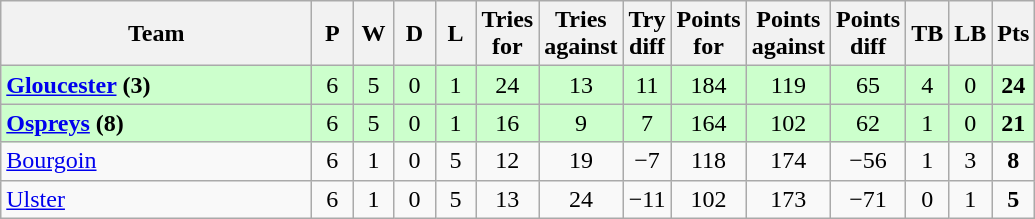<table class="wikitable" style="text-align: center;">
<tr>
<th width="200">Team</th>
<th width="20">P</th>
<th width="20">W</th>
<th width="20">D</th>
<th width="20">L</th>
<th width="20">Tries for</th>
<th width="20">Tries against</th>
<th width="20">Try diff</th>
<th width="20">Points for</th>
<th width="20">Points against</th>
<th width="25">Points diff</th>
<th width="20">TB</th>
<th width="20">LB</th>
<th width="20">Pts</th>
</tr>
<tr bgcolor="#ccffcc">
<td align=left> <strong><a href='#'>Gloucester</a> (3)</strong></td>
<td>6</td>
<td>5</td>
<td>0</td>
<td>1</td>
<td>24</td>
<td>13</td>
<td>11</td>
<td>184</td>
<td>119</td>
<td>65</td>
<td>4</td>
<td>0</td>
<td><strong>24</strong></td>
</tr>
<tr bgcolor="#ccffcc">
<td align=left> <strong><a href='#'>Ospreys</a> (8)</strong></td>
<td>6</td>
<td>5</td>
<td>0</td>
<td>1</td>
<td>16</td>
<td>9</td>
<td>7</td>
<td>164</td>
<td>102</td>
<td>62</td>
<td>1</td>
<td>0</td>
<td><strong>21</strong></td>
</tr>
<tr>
<td align=left> <a href='#'>Bourgoin</a></td>
<td>6</td>
<td>1</td>
<td>0</td>
<td>5</td>
<td>12</td>
<td>19</td>
<td>−7</td>
<td>118</td>
<td>174</td>
<td>−56</td>
<td>1</td>
<td>3</td>
<td><strong>8</strong></td>
</tr>
<tr>
<td align=left> <a href='#'>Ulster</a></td>
<td>6</td>
<td>1</td>
<td>0</td>
<td>5</td>
<td>13</td>
<td>24</td>
<td>−11</td>
<td>102</td>
<td>173</td>
<td>−71</td>
<td>0</td>
<td>1</td>
<td><strong>5</strong></td>
</tr>
</table>
